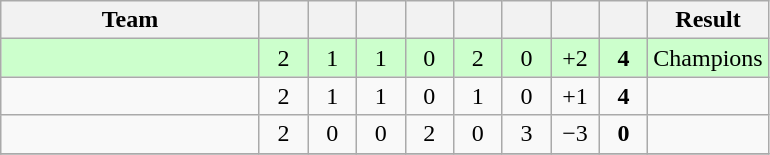<table class="wikitable" style="text-align:center;">
<tr>
<th width=165>Team</th>
<th width=25></th>
<th width=25></th>
<th width=25></th>
<th width=25></th>
<th width=25></th>
<th width=25></th>
<th width=25></th>
<th width=25></th>
<th>Result</th>
</tr>
<tr bgcolor="#ccffcc">
<td style="text-align:left;"></td>
<td>2</td>
<td>1</td>
<td>1</td>
<td>0</td>
<td>2</td>
<td>0</td>
<td>+2</td>
<td><strong>4</strong></td>
<td>Champions</td>
</tr>
<tr>
<td style="text-align:left;"></td>
<td>2</td>
<td>1</td>
<td>1</td>
<td>0</td>
<td>1</td>
<td>0</td>
<td>+1</td>
<td><strong>4</strong></td>
<td></td>
</tr>
<tr>
<td style="text-align:left;"></td>
<td>2</td>
<td>0</td>
<td>0</td>
<td>2</td>
<td>0</td>
<td>3</td>
<td>−3</td>
<td><strong>0</strong></td>
<td></td>
</tr>
<tr>
</tr>
</table>
